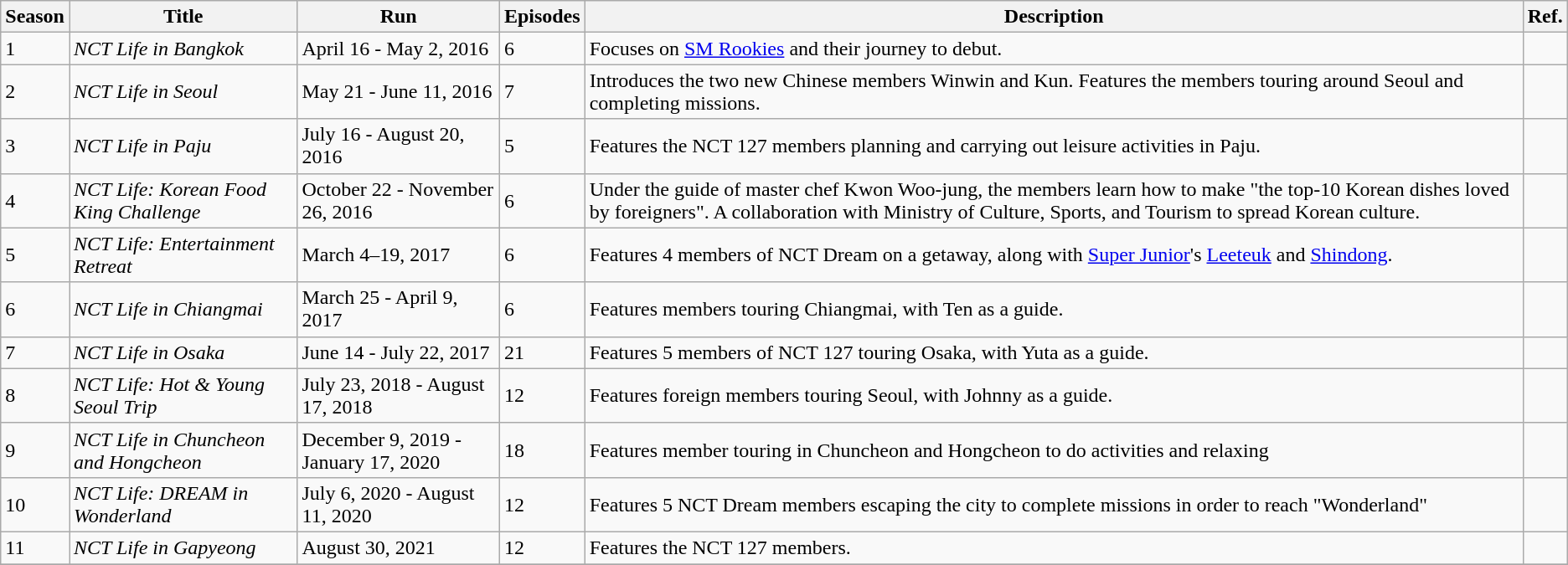<table class="wikitable">
<tr>
<th>Season</th>
<th>Title</th>
<th>Run</th>
<th>Episodes</th>
<th>Description</th>
<th>Ref.</th>
</tr>
<tr>
<td>1</td>
<td><em>NCT Life in Bangkok</em></td>
<td>April 16 - May 2, 2016</td>
<td>6</td>
<td>Focuses on <a href='#'>SM Rookies</a> and their journey to debut.</td>
<td></td>
</tr>
<tr>
<td>2</td>
<td><em>NCT Life in Seoul</em></td>
<td>May 21 - June 11, 2016</td>
<td>7</td>
<td>Introduces the two new Chinese members Winwin and Kun. Features the members touring around Seoul and completing missions.</td>
<td></td>
</tr>
<tr>
<td>3</td>
<td><em>NCT Life in Paju</em></td>
<td>July 16 - August 20, 2016</td>
<td>5</td>
<td>Features the NCT 127 members planning and carrying out leisure activities in Paju.</td>
<td></td>
</tr>
<tr>
<td>4</td>
<td><em>NCT Life: Korean Food King Challenge</em></td>
<td>October 22 - November 26, 2016</td>
<td>6</td>
<td>Under the guide of master chef Kwon Woo-jung, the members learn how to make "the top-10 Korean dishes loved by foreigners". A collaboration with Ministry of Culture, Sports, and Tourism to spread Korean culture.</td>
<td></td>
</tr>
<tr>
<td>5</td>
<td><em>NCT Life: Entertainment Retreat</em></td>
<td>March 4–19, 2017</td>
<td>6</td>
<td>Features 4 members of NCT Dream on a getaway, along with <a href='#'>Super Junior</a>'s <a href='#'>Leeteuk</a> and <a href='#'>Shindong</a>.</td>
<td></td>
</tr>
<tr>
<td>6</td>
<td><em>NCT Life in Chiangmai</em></td>
<td>March 25 - April 9, 2017</td>
<td>6</td>
<td>Features members touring Chiangmai, with Ten as a guide.</td>
<td></td>
</tr>
<tr>
<td>7</td>
<td><em>NCT Life in Osaka</em></td>
<td>June 14 - July 22, 2017</td>
<td>21</td>
<td>Features 5 members of NCT 127 touring Osaka, with Yuta as a guide.</td>
<td></td>
</tr>
<tr>
<td>8</td>
<td><em>NCT Life: Hot & Young Seoul Trip</em></td>
<td>July 23, 2018 - August 17, 2018</td>
<td>12</td>
<td>Features foreign members touring Seoul, with Johnny as a guide.</td>
<td></td>
</tr>
<tr>
<td>9</td>
<td><em>NCT Life in Chuncheon and Hongcheon</em></td>
<td>December 9, 2019 - January 17, 2020</td>
<td>18</td>
<td>Features member touring in Chuncheon and Hongcheon to do activities and relaxing</td>
<td></td>
</tr>
<tr>
<td>10</td>
<td><em>NCT Life: DREAM in Wonderland</em></td>
<td>July 6, 2020 - August 11, 2020</td>
<td>12</td>
<td>Features 5 NCT Dream members escaping the city to complete missions in order to reach "Wonderland"</td>
<td></td>
</tr>
<tr>
<td>11</td>
<td><em>NCT Life in Gapyeong</em></td>
<td>August 30, 2021</td>
<td>12</td>
<td>Features the NCT 127 members.</td>
<td></td>
</tr>
<tr>
</tr>
</table>
